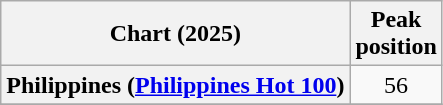<table class="wikitable sortable plainrowheaders" style="text-align:center">
<tr>
<th scope="col">Chart (2025)</th>
<th scope="col">Peak<br>position</th>
</tr>
<tr>
<th scope="row">Philippines (<a href='#'>Philippines Hot 100</a>)</th>
<td>56</td>
</tr>
<tr>
</tr>
</table>
